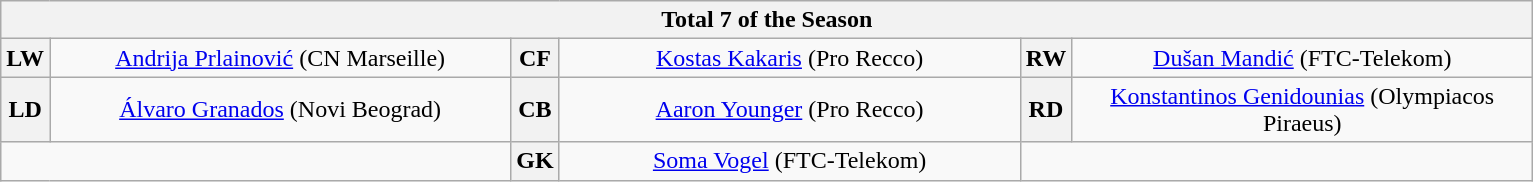<table class="wikitable" style="text-align:center">
<tr>
<th colspan="7">Total 7 of the Season</th>
</tr>
<tr>
<th>LW</th>
<td width=300> <a href='#'>Andrija Prlainović</a> (CN Marseille)</td>
<th>CF</th>
<td width=300> <a href='#'>Kostas Kakaris</a> (Pro Recco)</td>
<th>RW</th>
<td width=300> <a href='#'>Dušan Mandić</a> (FTC-Telekom)</td>
</tr>
<tr>
<th>LD</th>
<td> <a href='#'>Álvaro Granados</a> (Novi Beograd)</td>
<th>CB</th>
<td> <a href='#'>Aaron Younger</a> (Pro Recco)</td>
<th>RD</th>
<td> <a href='#'>Konstantinos Genidounias</a> (Olympiacos Piraeus)</td>
</tr>
<tr>
<td colspan="2"></td>
<th>GK</th>
<td> <a href='#'>Soma Vogel</a> (FTC-Telekom)</td>
</tr>
</table>
